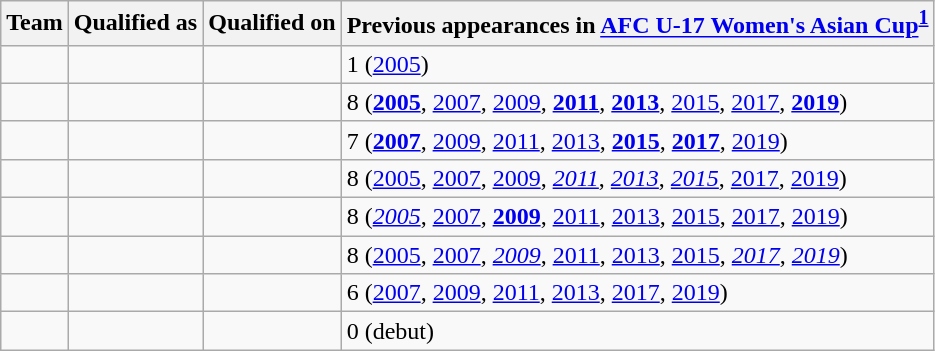<table class="wikitable sortable">
<tr>
<th>Team</th>
<th>Qualified as</th>
<th>Qualified on</th>
<th data-sort-type="number">Previous appearances in <a href='#'>AFC U-17 Women's Asian Cup</a><sup><strong><a href='#'>1</a></strong></sup></th>
</tr>
<tr>
<td></td>
<td></td>
<td></td>
<td>1 (<a href='#'>2005</a>)</td>
</tr>
<tr>
<td></td>
<td></td>
<td></td>
<td>8 (<strong><a href='#'>2005</a></strong>, <a href='#'>2007</a>, <a href='#'>2009</a>, <strong><a href='#'>2011</a></strong>, <strong><a href='#'>2013</a></strong>, <a href='#'>2015</a>, <a href='#'>2017</a>, <strong><a href='#'>2019</a></strong>)</td>
</tr>
<tr>
<td></td>
<td></td>
<td></td>
<td>7 (<strong><a href='#'>2007</a></strong>, <a href='#'>2009</a>, <a href='#'>2011</a>, <a href='#'>2013</a>, <strong><a href='#'>2015</a></strong>, <strong><a href='#'>2017</a></strong>, <a href='#'>2019</a>)</td>
</tr>
<tr>
<td></td>
<td></td>
<td></td>
<td>8 (<a href='#'>2005</a>, <a href='#'>2007</a>, <a href='#'>2009</a>, <em><a href='#'>2011</a></em>, <em><a href='#'>2013</a></em>, <em><a href='#'>2015</a></em>, <a href='#'>2017</a>, <a href='#'>2019</a>)</td>
</tr>
<tr>
<td></td>
<td></td>
<td></td>
<td>8 (<em><a href='#'>2005</a></em>, <a href='#'>2007</a>, <strong><a href='#'>2009</a></strong>, <a href='#'>2011</a>, <a href='#'>2013</a>, <a href='#'>2015</a>, <a href='#'>2017</a>, <a href='#'>2019</a>)</td>
</tr>
<tr>
<td></td>
<td></td>
<td></td>
<td>8 (<a href='#'>2005</a>, <a href='#'>2007</a>, <em><a href='#'>2009</a></em>, <a href='#'>2011</a>, <a href='#'>2013</a>, <a href='#'>2015</a>, <em><a href='#'>2017</a></em>, <em><a href='#'>2019</a></em>)</td>
</tr>
<tr>
<td></td>
<td></td>
<td></td>
<td>6 (<a href='#'>2007</a>, <a href='#'>2009</a>, <a href='#'>2011</a>, <a href='#'>2013</a>, <a href='#'>2017</a>, <a href='#'>2019</a>)</td>
</tr>
<tr>
<td></td>
<td></td>
<td></td>
<td>0 (debut)</td>
</tr>
</table>
